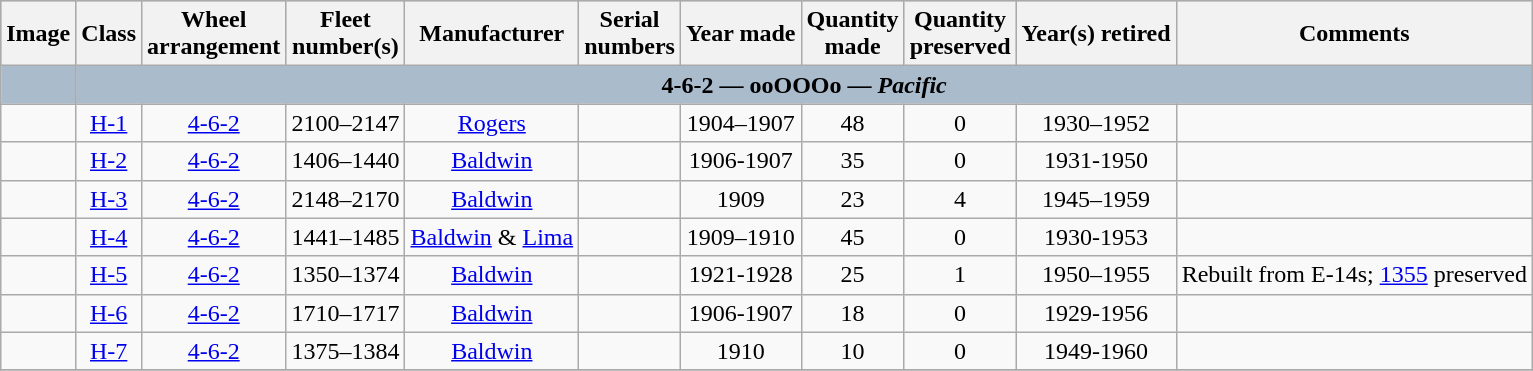<table class="wikitable" style="text-align:center">
<tr style="background:#AABBCC; font-weight:bold">
<th>Image</th>
<th>Class</th>
<th>Wheel<br>arrangement</th>
<th>Fleet<br>number(s)</th>
<th>Manufacturer</th>
<th>Serial<br>numbers</th>
<th>Year made</th>
<th>Quantity<br>made</th>
<th>Quantity<br>preserved</th>
<th>Year(s) retired</th>
<th>Comments</th>
</tr>
<tr style="background:#AABBCC; font-weight:bold">
<td></td>
<td colspan="10">4-6-2 — ooOOOo — <em>Pacific</em></td>
</tr>
<tr>
<td></td>
<td><a href='#'>H-1</a></td>
<td><a href='#'>4-6-2</a></td>
<td>2100–2147</td>
<td><a href='#'>Rogers</a></td>
<td></td>
<td>1904–1907</td>
<td>48</td>
<td>0</td>
<td>1930–1952</td>
<td></td>
</tr>
<tr>
<td></td>
<td><a href='#'>H-2</a></td>
<td><a href='#'>4-6-2</a></td>
<td>1406–1440</td>
<td><a href='#'>Baldwin</a></td>
<td></td>
<td>1906-1907</td>
<td>35</td>
<td>0</td>
<td>1931-1950</td>
<td align=left></td>
</tr>
<tr>
<td></td>
<td><a href='#'>H-3</a></td>
<td><a href='#'>4-6-2</a></td>
<td>2148–2170</td>
<td><a href='#'>Baldwin</a></td>
<td></td>
<td>1909</td>
<td>23</td>
<td>4</td>
<td>1945–1959</td>
<td align=left></td>
</tr>
<tr>
<td></td>
<td><a href='#'>H-4</a></td>
<td><a href='#'>4-6-2</a></td>
<td>1441–1485</td>
<td><a href='#'>Baldwin</a> & <a href='#'>Lima</a></td>
<td></td>
<td>1909–1910</td>
<td>45</td>
<td>0</td>
<td>1930-1953</td>
<td></td>
</tr>
<tr>
<td></td>
<td><a href='#'>H-5</a></td>
<td><a href='#'>4-6-2</a></td>
<td>1350–1374</td>
<td><a href='#'>Baldwin</a></td>
<td></td>
<td>1921-1928</td>
<td>25</td>
<td>1</td>
<td>1950–1955</td>
<td align=left>Rebuilt from E-14s; <a href='#'>1355</a> preserved</td>
</tr>
<tr>
<td></td>
<td><a href='#'>H-6</a></td>
<td><a href='#'>4-6-2</a></td>
<td>1710–1717</td>
<td><a href='#'>Baldwin</a></td>
<td></td>
<td>1906-1907</td>
<td>18</td>
<td>0</td>
<td>1929-1956</td>
<td></td>
</tr>
<tr>
<td></td>
<td><a href='#'>H-7</a></td>
<td><a href='#'>4-6-2</a></td>
<td>1375–1384</td>
<td><a href='#'>Baldwin</a></td>
<td></td>
<td>1910</td>
<td>10</td>
<td>0</td>
<td>1949-1960</td>
<td></td>
</tr>
<tr>
</tr>
</table>
